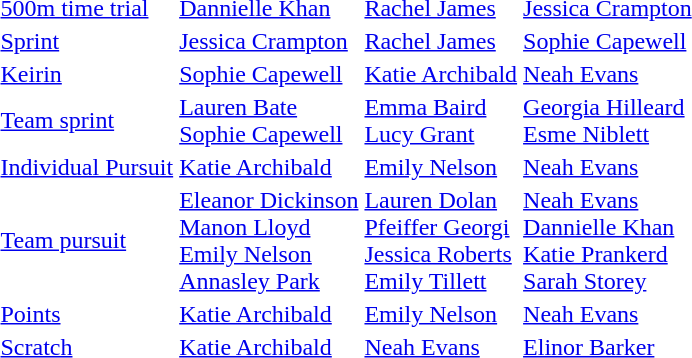<table>
<tr style="background:#ccc;">
</tr>
<tr>
<td><a href='#'>500m time trial</a></td>
<td><a href='#'>Dannielle Khan</a></td>
<td><a href='#'>Rachel James</a></td>
<td><a href='#'>Jessica Crampton</a></td>
</tr>
<tr>
<td><a href='#'>Sprint</a></td>
<td><a href='#'>Jessica Crampton</a></td>
<td><a href='#'>Rachel James</a></td>
<td><a href='#'>Sophie Capewell</a></td>
</tr>
<tr>
<td><a href='#'>Keirin</a></td>
<td><a href='#'>Sophie Capewell</a></td>
<td><a href='#'>Katie Archibald</a></td>
<td><a href='#'>Neah Evans</a></td>
</tr>
<tr>
<td><a href='#'>Team sprint</a></td>
<td><a href='#'>Lauren Bate</a><br> <a href='#'>Sophie Capewell</a></td>
<td><a href='#'>Emma Baird</a> <br> <a href='#'>Lucy Grant</a></td>
<td><a href='#'>Georgia Hilleard</a> <br> <a href='#'>Esme Niblett</a></td>
</tr>
<tr>
<td><a href='#'>Individual Pursuit</a></td>
<td><a href='#'>Katie Archibald</a></td>
<td><a href='#'>Emily Nelson</a></td>
<td><a href='#'>Neah Evans</a></td>
</tr>
<tr>
<td><a href='#'>Team pursuit</a></td>
<td><a href='#'>Eleanor Dickinson</a><br> <a href='#'>Manon Lloyd</a><br><a href='#'>Emily Nelson</a><br>  <a href='#'>Annasley Park</a></td>
<td><a href='#'>Lauren Dolan</a><br> <a href='#'>Pfeiffer Georgi</a> <br><a href='#'>Jessica Roberts</a> <br>  <a href='#'>Emily Tillett</a></td>
<td><a href='#'>Neah Evans</a><br>  <a href='#'>Dannielle Khan</a><br><a href='#'>Katie Prankerd</a> <br>  <a href='#'>Sarah Storey</a></td>
</tr>
<tr>
<td><a href='#'>Points</a></td>
<td><a href='#'>Katie Archibald</a></td>
<td><a href='#'>Emily Nelson</a></td>
<td><a href='#'>Neah Evans</a></td>
</tr>
<tr>
<td><a href='#'>Scratch</a></td>
<td><a href='#'>Katie Archibald</a></td>
<td><a href='#'>Neah Evans</a></td>
<td><a href='#'>Elinor Barker</a></td>
</tr>
</table>
